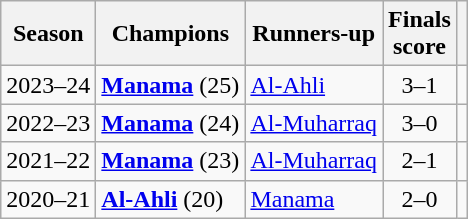<table class="wikitable">
<tr>
<th>Season</th>
<th>Champions</th>
<th>Runners-up</th>
<th>Finals<br>score</th>
<th></th>
</tr>
<tr>
<td align="center">2023–24</td>
<td><strong><a href='#'>Manama</a></strong> (25)</td>
<td><a href='#'>Al-Ahli</a></td>
<td align="center">3–1</td>
<td align="center"></td>
</tr>
<tr>
<td align=center>2022–23</td>
<td><strong><a href='#'>Manama</a></strong> (24)</td>
<td><a href='#'>Al-Muharraq</a></td>
<td align=center>3–0</td>
<td align=center></td>
</tr>
<tr>
<td align=center>2021–22</td>
<td><strong><a href='#'>Manama</a></strong> (23)</td>
<td><a href='#'>Al-Muharraq</a></td>
<td align=center>2–1</td>
<td align=center></td>
</tr>
<tr>
<td align=center>2020–21</td>
<td><strong><a href='#'>Al-Ahli</a></strong> (20)</td>
<td><a href='#'>Manama</a></td>
<td align=center>2–0</td>
<td align=center></td>
</tr>
</table>
